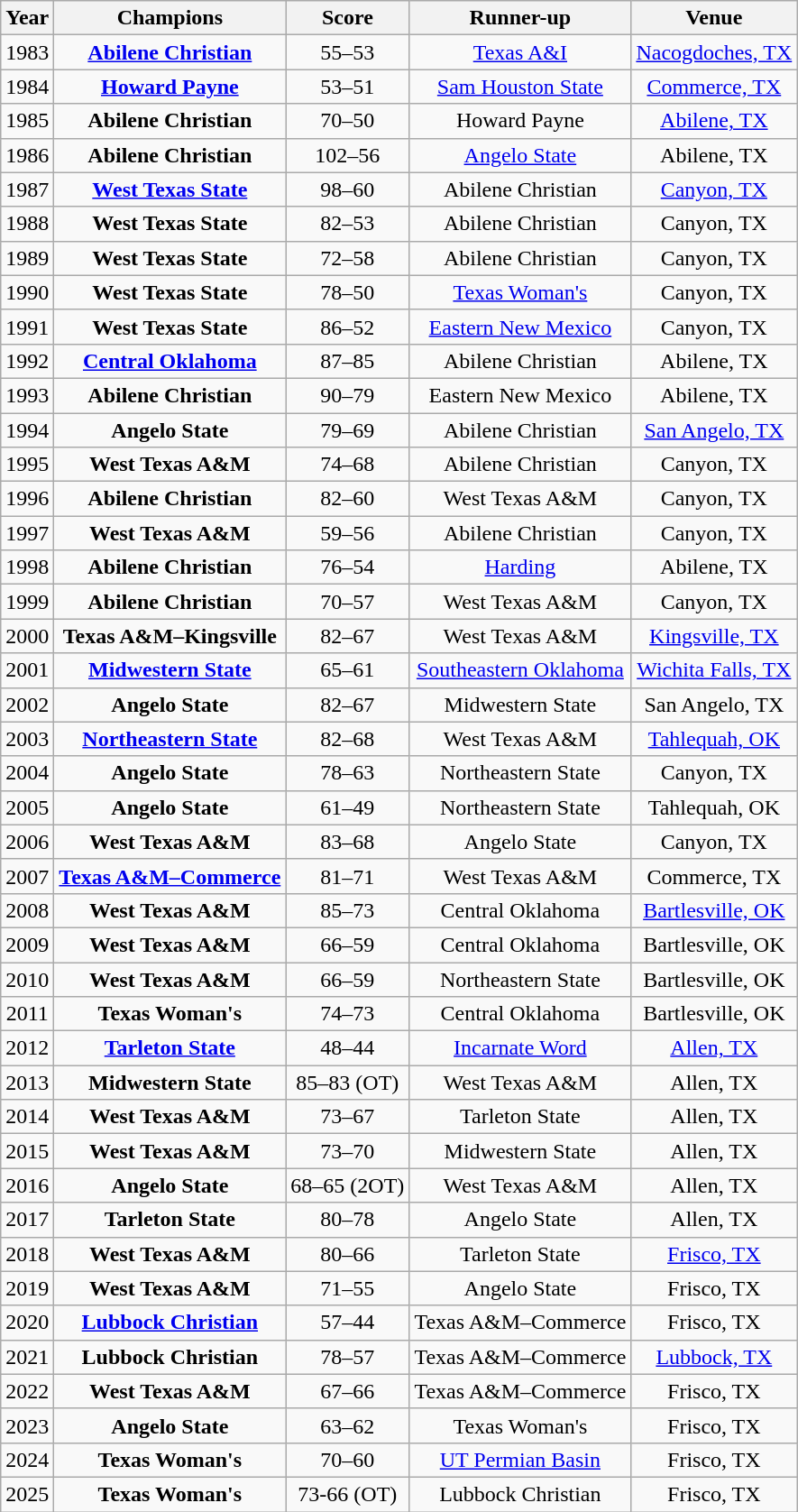<table class="wikitable sortable">
<tr>
<th>Year</th>
<th>Champions</th>
<th>Score</th>
<th>Runner-up</th>
<th>Venue</th>
</tr>
<tr align=center>
<td>1983</td>
<td><strong><a href='#'>Abilene Christian</a></strong></td>
<td>55–53</td>
<td><a href='#'>Texas A&I</a></td>
<td><a href='#'>Nacogdoches, TX</a></td>
</tr>
<tr align=center>
<td>1984</td>
<td><strong><a href='#'>Howard Payne</a></strong></td>
<td>53–51</td>
<td><a href='#'>Sam Houston State</a></td>
<td><a href='#'>Commerce, TX</a></td>
</tr>
<tr align=center>
<td>1985</td>
<td><strong>Abilene Christian</strong></td>
<td>70–50</td>
<td>Howard Payne</td>
<td><a href='#'>Abilene, TX</a></td>
</tr>
<tr align=center>
<td>1986</td>
<td><strong>Abilene Christian</strong></td>
<td>102–56</td>
<td><a href='#'>Angelo State</a></td>
<td>Abilene, TX</td>
</tr>
<tr align=center>
<td>1987</td>
<td><strong><a href='#'>West Texas State</a></strong></td>
<td>98–60</td>
<td>Abilene Christian</td>
<td><a href='#'>Canyon, TX</a></td>
</tr>
<tr align=center>
<td>1988</td>
<td><strong>West Texas State</strong></td>
<td>82–53</td>
<td>Abilene Christian</td>
<td>Canyon, TX</td>
</tr>
<tr align=center>
<td>1989</td>
<td><strong>West Texas State</strong></td>
<td>72–58</td>
<td>Abilene Christian</td>
<td>Canyon, TX</td>
</tr>
<tr align=center>
<td>1990</td>
<td><strong>West Texas State</strong></td>
<td>78–50</td>
<td><a href='#'>Texas Woman's</a></td>
<td>Canyon, TX</td>
</tr>
<tr align=center>
<td>1991</td>
<td><strong>West Texas State</strong></td>
<td>86–52</td>
<td><a href='#'>Eastern New Mexico</a></td>
<td>Canyon, TX</td>
</tr>
<tr align=center>
<td>1992</td>
<td><strong><a href='#'>Central Oklahoma</a></strong></td>
<td>87–85</td>
<td>Abilene Christian</td>
<td>Abilene, TX</td>
</tr>
<tr align=center>
<td>1993</td>
<td><strong>Abilene Christian</strong></td>
<td>90–79</td>
<td>Eastern New Mexico</td>
<td>Abilene, TX</td>
</tr>
<tr align=center>
<td>1994</td>
<td><strong>Angelo State</strong></td>
<td>79–69</td>
<td>Abilene Christian</td>
<td><a href='#'>San Angelo, TX</a></td>
</tr>
<tr align=center>
<td>1995</td>
<td><strong>West Texas A&M</strong></td>
<td>74–68</td>
<td>Abilene Christian</td>
<td>Canyon, TX</td>
</tr>
<tr align=center>
<td>1996</td>
<td><strong>Abilene Christian</strong></td>
<td>82–60</td>
<td>West Texas A&M</td>
<td>Canyon, TX</td>
</tr>
<tr align=center>
<td>1997</td>
<td><strong>West Texas A&M</strong></td>
<td>59–56</td>
<td>Abilene Christian</td>
<td>Canyon, TX</td>
</tr>
<tr align=center>
<td>1998</td>
<td><strong>Abilene Christian</strong></td>
<td>76–54</td>
<td><a href='#'>Harding</a></td>
<td>Abilene, TX</td>
</tr>
<tr align=center>
<td>1999</td>
<td><strong>Abilene Christian</strong></td>
<td>70–57</td>
<td>West Texas A&M</td>
<td>Canyon, TX</td>
</tr>
<tr align=center>
<td>2000</td>
<td><strong>Texas A&M–Kingsville</strong></td>
<td>82–67</td>
<td>West Texas A&M</td>
<td><a href='#'>Kingsville, TX</a></td>
</tr>
<tr align=center>
<td>2001</td>
<td><strong><a href='#'>Midwestern State</a></strong></td>
<td>65–61</td>
<td><a href='#'>Southeastern Oklahoma</a></td>
<td><a href='#'>Wichita Falls, TX</a></td>
</tr>
<tr align=center>
<td>2002</td>
<td><strong>Angelo State</strong></td>
<td>82–67</td>
<td>Midwestern State</td>
<td>San Angelo, TX</td>
</tr>
<tr align=center>
<td>2003</td>
<td><strong><a href='#'>Northeastern State</a></strong></td>
<td>82–68</td>
<td>West Texas A&M</td>
<td><a href='#'>Tahlequah, OK</a></td>
</tr>
<tr align=center>
<td>2004</td>
<td><strong>Angelo State</strong></td>
<td>78–63</td>
<td>Northeastern State</td>
<td>Canyon, TX</td>
</tr>
<tr align=center>
<td>2005</td>
<td><strong>Angelo State</strong></td>
<td>61–49</td>
<td>Northeastern State</td>
<td>Tahlequah, OK</td>
</tr>
<tr align=center>
<td>2006</td>
<td><strong>West Texas A&M</strong></td>
<td>83–68</td>
<td>Angelo State</td>
<td>Canyon, TX</td>
</tr>
<tr align=center>
<td>2007</td>
<td><strong><a href='#'>Texas A&M–Commerce</a></strong></td>
<td>81–71</td>
<td>West Texas A&M</td>
<td>Commerce, TX</td>
</tr>
<tr align=center>
<td>2008</td>
<td><strong>West Texas A&M</strong></td>
<td>85–73</td>
<td>Central Oklahoma</td>
<td><a href='#'>Bartlesville, OK</a></td>
</tr>
<tr align=center>
<td>2009</td>
<td><strong>West Texas A&M</strong></td>
<td>66–59</td>
<td>Central Oklahoma</td>
<td>Bartlesville, OK</td>
</tr>
<tr align=center>
<td>2010</td>
<td><strong>West Texas A&M</strong></td>
<td>66–59</td>
<td>Northeastern State</td>
<td>Bartlesville, OK</td>
</tr>
<tr align=center>
<td>2011</td>
<td><strong>Texas Woman's</strong></td>
<td>74–73</td>
<td>Central Oklahoma</td>
<td>Bartlesville, OK</td>
</tr>
<tr align=center>
<td>2012</td>
<td><strong><a href='#'>Tarleton State</a></strong></td>
<td>48–44</td>
<td><a href='#'>Incarnate Word</a></td>
<td><a href='#'>Allen, TX</a></td>
</tr>
<tr align=center>
<td>2013</td>
<td><strong>Midwestern State</strong></td>
<td>85–83 (OT)</td>
<td>West Texas A&M</td>
<td>Allen, TX</td>
</tr>
<tr align=center>
<td>2014</td>
<td><strong>West Texas A&M</strong></td>
<td>73–67</td>
<td>Tarleton State</td>
<td>Allen, TX</td>
</tr>
<tr align=center>
<td>2015</td>
<td><strong>West Texas A&M</strong></td>
<td>73–70</td>
<td>Midwestern State</td>
<td>Allen, TX</td>
</tr>
<tr align=center>
<td>2016</td>
<td><strong>Angelo State</strong></td>
<td>68–65 (2OT)</td>
<td>West Texas A&M</td>
<td>Allen, TX</td>
</tr>
<tr align=center>
<td>2017</td>
<td><strong>Tarleton State</strong></td>
<td>80–78</td>
<td>Angelo State</td>
<td>Allen, TX</td>
</tr>
<tr align=center>
<td>2018</td>
<td><strong>West Texas A&M</strong></td>
<td>80–66</td>
<td>Tarleton State</td>
<td><a href='#'>Frisco, TX</a></td>
</tr>
<tr align=center>
<td>2019</td>
<td><strong>West Texas A&M</strong></td>
<td>71–55</td>
<td>Angelo State</td>
<td>Frisco, TX</td>
</tr>
<tr align=center>
<td>2020</td>
<td><strong><a href='#'>Lubbock Christian</a></strong></td>
<td>57–44</td>
<td>Texas A&M–Commerce</td>
<td>Frisco, TX</td>
</tr>
<tr align=center>
<td>2021</td>
<td><strong>Lubbock Christian</strong></td>
<td>78–57</td>
<td>Texas A&M–Commerce</td>
<td><a href='#'>Lubbock, TX</a></td>
</tr>
<tr align=center>
<td>2022</td>
<td><strong>West Texas A&M</strong></td>
<td>67–66</td>
<td>Texas A&M–Commerce</td>
<td>Frisco, TX</td>
</tr>
<tr align=center>
<td>2023</td>
<td><strong>Angelo State</strong></td>
<td>63–62</td>
<td>Texas Woman's</td>
<td>Frisco, TX</td>
</tr>
<tr align=center>
<td>2024</td>
<td><strong>Texas Woman's</strong></td>
<td>70–60</td>
<td><a href='#'>UT Permian Basin</a></td>
<td>Frisco, TX</td>
</tr>
<tr align=center>
<td>2025</td>
<td><strong>Texas Woman's</strong></td>
<td>73-66 (OT)</td>
<td>Lubbock Christian</td>
<td>Frisco, TX</td>
</tr>
</table>
